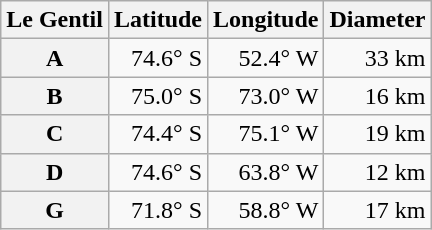<table class="wikitable" style="text-align: right;">
<tr>
<th scope="col">Le Gentil</th>
<th scope="col">Latitude</th>
<th scope="col">Longitude</th>
<th scope="col">Diameter</th>
</tr>
<tr>
<th scope="row">A</th>
<td>74.6° S</td>
<td>52.4° W</td>
<td>33 km</td>
</tr>
<tr>
<th scope="row">B</th>
<td>75.0° S</td>
<td>73.0° W</td>
<td>16 km</td>
</tr>
<tr>
<th scope="row">C</th>
<td>74.4° S</td>
<td>75.1° W</td>
<td>19 km</td>
</tr>
<tr>
<th scope="row">D</th>
<td>74.6° S</td>
<td>63.8° W</td>
<td>12 km</td>
</tr>
<tr>
<th scope="row">G</th>
<td>71.8° S</td>
<td>58.8° W</td>
<td>17 km</td>
</tr>
</table>
